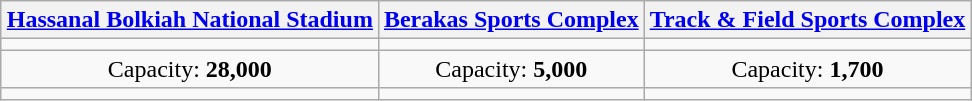<table class="wikitable" style="text-align:center;margin:1em auto;">
<tr>
<th><a href='#'>Hassanal Bolkiah National Stadium</a></th>
<th><a href='#'>Berakas Sports Complex</a></th>
<th><a href='#'>Track & Field Sports Complex</a></th>
</tr>
<tr>
<td></td>
<td></td>
<td></td>
</tr>
<tr>
<td>Capacity: <strong>28,000</strong></td>
<td>Capacity: <strong>5,000</strong></td>
<td>Capacity: <strong>1,700</strong></td>
</tr>
<tr>
<td></td>
<td></td>
<td></td>
</tr>
</table>
